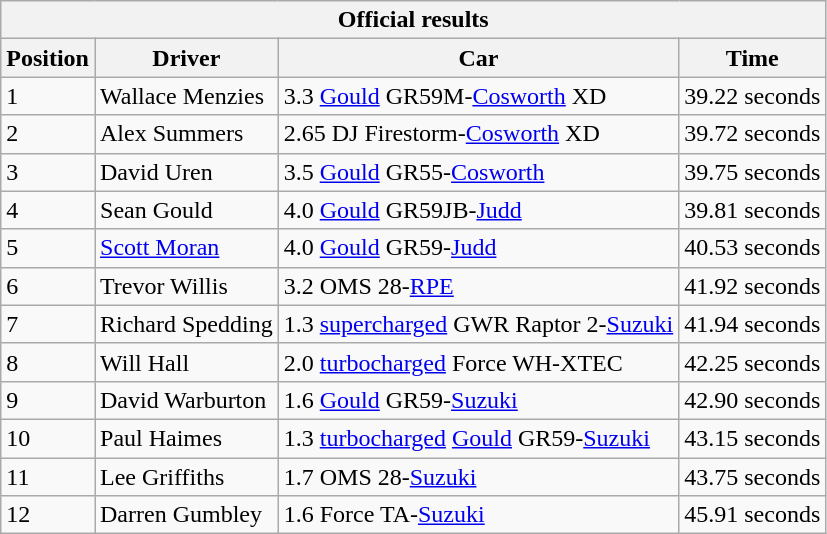<table class="wikitable" style="font-size: 100%">
<tr>
<th colspan=4>Official results</th>
</tr>
<tr>
<th>Position</th>
<th>Driver</th>
<th>Car</th>
<th>Time</th>
</tr>
<tr>
<td>1</td>
<td>Wallace Menzies</td>
<td>3.3 <a href='#'>Gould</a> GR59M-<a href='#'>Cosworth</a> XD</td>
<td>39.22 seconds</td>
</tr>
<tr>
<td>2</td>
<td>Alex Summers</td>
<td>2.65 DJ Firestorm-<a href='#'>Cosworth</a> XD</td>
<td>39.72 seconds</td>
</tr>
<tr>
<td>3</td>
<td>David Uren</td>
<td>3.5 <a href='#'>Gould</a> GR55-<a href='#'>Cosworth</a></td>
<td>39.75 seconds</td>
</tr>
<tr>
<td>4</td>
<td>Sean Gould</td>
<td>4.0 <a href='#'>Gould</a> GR59JB-<a href='#'>Judd</a></td>
<td>39.81 seconds</td>
</tr>
<tr>
<td>5</td>
<td><a href='#'>Scott Moran</a></td>
<td>4.0 <a href='#'>Gould</a> GR59-<a href='#'>Judd</a></td>
<td>40.53  seconds</td>
</tr>
<tr>
<td>6</td>
<td>Trevor Willis</td>
<td>3.2 OMS 28-<a href='#'>RPE</a></td>
<td>41.92 seconds</td>
</tr>
<tr>
<td>7</td>
<td>Richard Spedding</td>
<td>1.3 <a href='#'>supercharged</a> GWR Raptor 2-<a href='#'>Suzuki</a></td>
<td>41.94 seconds</td>
</tr>
<tr>
<td>8</td>
<td>Will Hall</td>
<td>2.0 <a href='#'>turbocharged</a> Force WH-XTEC</td>
<td>42.25 seconds</td>
</tr>
<tr>
<td>9</td>
<td>David Warburton</td>
<td>1.6 <a href='#'>Gould</a> GR59-<a href='#'>Suzuki</a></td>
<td>42.90 seconds</td>
</tr>
<tr>
<td>10</td>
<td>Paul Haimes</td>
<td>1.3 <a href='#'>turbocharged</a> <a href='#'>Gould</a> GR59-<a href='#'>Suzuki</a></td>
<td>43.15 seconds</td>
</tr>
<tr>
<td>11</td>
<td>Lee Griffiths</td>
<td>1.7 OMS 28-<a href='#'>Suzuki</a></td>
<td>43.75 seconds</td>
</tr>
<tr>
<td>12</td>
<td>Darren Gumbley</td>
<td>1.6 Force TA-<a href='#'>Suzuki</a></td>
<td>45.91 seconds</td>
</tr>
</table>
